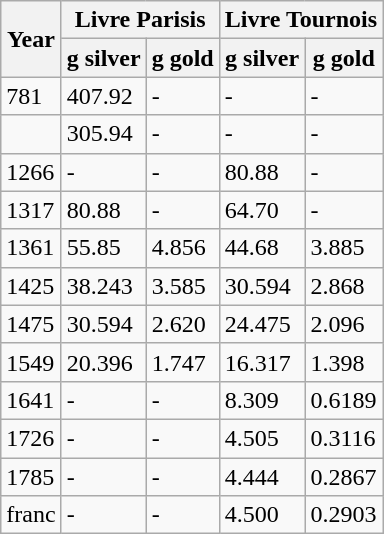<table class="wikitable">
<tr>
<th rowspan="2">Year</th>
<th colspan="2">Livre Parisis</th>
<th colspan="2">Livre Tournois</th>
</tr>
<tr>
<th>g silver</th>
<th>g gold</th>
<th>g silver</th>
<th>g gold</th>
</tr>
<tr>
<td> 781</td>
<td>407.92</td>
<td>-</td>
<td>-</td>
<td>-</td>
</tr>
<tr>
<td></td>
<td>305.94</td>
<td>-</td>
<td>-</td>
<td>-</td>
</tr>
<tr>
<td>1266</td>
<td>-</td>
<td>-</td>
<td>80.88</td>
<td>-</td>
</tr>
<tr>
<td>1317</td>
<td>80.88</td>
<td>-</td>
<td>64.70</td>
<td>-</td>
</tr>
<tr>
<td>1361</td>
<td>55.85</td>
<td>4.856</td>
<td>44.68</td>
<td>3.885</td>
</tr>
<tr>
<td>1425</td>
<td>38.243</td>
<td>3.585</td>
<td>30.594</td>
<td>2.868</td>
</tr>
<tr>
<td>1475</td>
<td>30.594</td>
<td>2.620</td>
<td>24.475</td>
<td>2.096</td>
</tr>
<tr>
<td>1549</td>
<td>20.396</td>
<td>1.747</td>
<td>16.317</td>
<td>1.398</td>
</tr>
<tr>
<td>1641</td>
<td>-</td>
<td>-</td>
<td>8.309</td>
<td>0.6189</td>
</tr>
<tr>
<td>1726</td>
<td>-</td>
<td>-</td>
<td>4.505</td>
<td>0.3116</td>
</tr>
<tr>
<td>1785</td>
<td>-</td>
<td>-</td>
<td>4.444</td>
<td>0.2867</td>
</tr>
<tr>
<td>franc</td>
<td>-</td>
<td>-</td>
<td>4.500</td>
<td>0.2903</td>
</tr>
</table>
